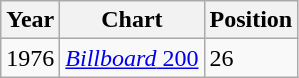<table class="wikitable">
<tr>
<th>Year</th>
<th>Chart</th>
<th>Position</th>
</tr>
<tr>
<td>1976</td>
<td><a href='#'><em>Billboard</em> 200</a></td>
<td>26</td>
</tr>
</table>
